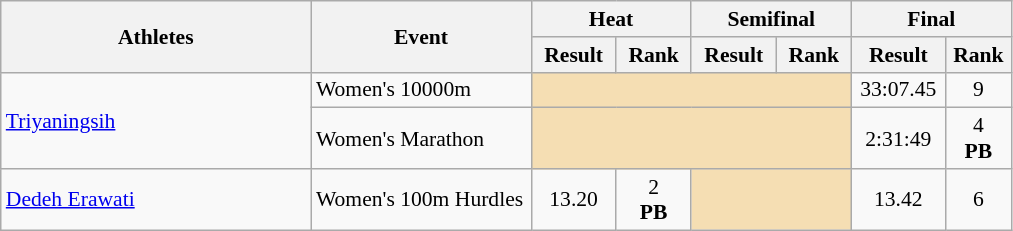<table class=wikitable style="font-size:90%; text-align:center">
<tr>
<th width="200" rowspan="2">Athletes</th>
<th width="140" rowspan="2">Event</th>
<th width="100" colspan="2">Heat</th>
<th width="100" colspan="2">Semifinal</th>
<th width="100" colspan="2">Final</th>
</tr>
<tr>
<th>Result</th>
<th>Rank</th>
<th>Result</th>
<th>Rank</th>
<th>Result</th>
<th>Rank</th>
</tr>
<tr>
<td align=left rowspan=2><a href='#'>Triyaningsih</a></td>
<td align=left>Women's 10000m</td>
<td colspan="4" bgcolor="wheat"></td>
<td>33:07.45</td>
<td>9</td>
</tr>
<tr>
<td align=left>Women's Marathon</td>
<td colspan="4" bgcolor="wheat"></td>
<td>2:31:49</td>
<td>4 <br> <strong>PB</strong></td>
</tr>
<tr>
<td align=left><a href='#'>Dedeh Erawati</a></td>
<td align=left>Women's 100m Hurdles</td>
<td>13.20</td>
<td>2 <br> <strong>PB</strong></td>
<td colspan="2" bgcolor="wheat"></td>
<td>13.42</td>
<td>6</td>
</tr>
</table>
